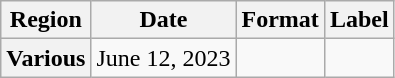<table class="wikitable plainrowheaders">
<tr>
<th scope="col">Region</th>
<th scope="col">Date</th>
<th scope="col">Format</th>
<th scope="col">Label</th>
</tr>
<tr>
<th scope="row">Various</th>
<td>June 12, 2023</td>
<td></td>
<td></td>
</tr>
</table>
